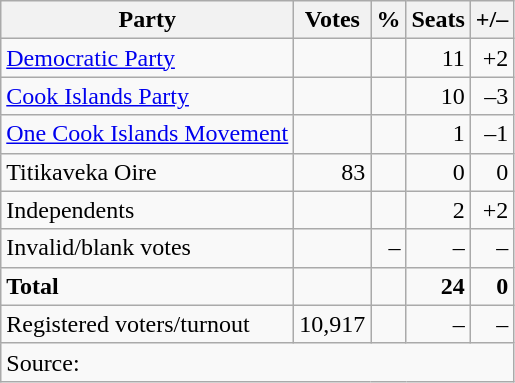<table class=wikitable style=text-align:right>
<tr>
<th>Party</th>
<th>Votes</th>
<th>%</th>
<th>Seats</th>
<th>+/–</th>
</tr>
<tr>
<td align=left><a href='#'>Democratic Party</a></td>
<td></td>
<td></td>
<td>11</td>
<td>+2</td>
</tr>
<tr>
<td align=left><a href='#'>Cook Islands Party</a></td>
<td></td>
<td></td>
<td>10</td>
<td>–3</td>
</tr>
<tr>
<td align=left><a href='#'>One Cook Islands Movement</a></td>
<td></td>
<td></td>
<td>1</td>
<td>–1</td>
</tr>
<tr>
<td align=left>Titikaveka Oire</td>
<td>83</td>
<td></td>
<td>0</td>
<td>0</td>
</tr>
<tr>
<td align=left>Independents</td>
<td></td>
<td></td>
<td>2</td>
<td>+2</td>
</tr>
<tr>
<td align=left>Invalid/blank votes</td>
<td></td>
<td>–</td>
<td>–</td>
<td>–</td>
</tr>
<tr>
<td align=left><strong>Total</strong></td>
<td></td>
<td></td>
<td><strong>24</strong></td>
<td><strong>0</strong></td>
</tr>
<tr>
<td align=left>Registered voters/turnout</td>
<td>10,917</td>
<td></td>
<td>–</td>
<td>–</td>
</tr>
<tr>
<td align=left colspan=5>Source:   </td>
</tr>
</table>
